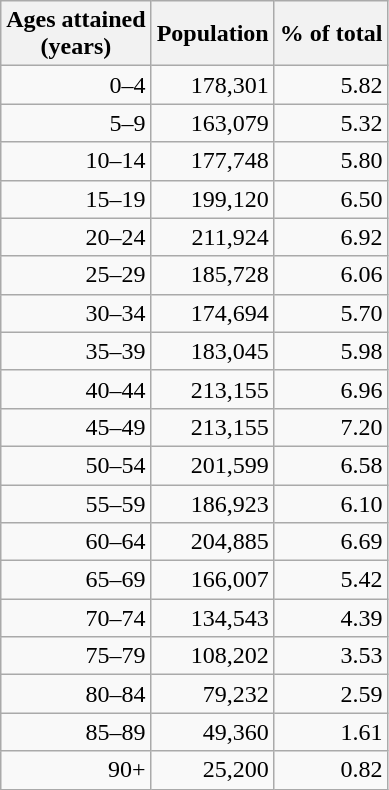<table class="wikitable sortable" style="text-align:right;">
<tr>
<th>Ages attained<br> (years)</th>
<th>Population</th>
<th>% of total</th>
</tr>
<tr>
<td>0–4</td>
<td>178,301</td>
<td>5.82</td>
</tr>
<tr>
<td>5–9</td>
<td>163,079</td>
<td>5.32</td>
</tr>
<tr>
<td>10–14</td>
<td>177,748</td>
<td>5.80</td>
</tr>
<tr>
<td>15–19</td>
<td>199,120</td>
<td>6.50</td>
</tr>
<tr>
<td>20–24</td>
<td>211,924</td>
<td>6.92</td>
</tr>
<tr>
<td>25–29</td>
<td>185,728</td>
<td>6.06</td>
</tr>
<tr>
<td>30–34</td>
<td>174,694</td>
<td>5.70</td>
</tr>
<tr>
<td>35–39</td>
<td>183,045</td>
<td>5.98</td>
</tr>
<tr>
<td>40–44</td>
<td>213,155</td>
<td>6.96</td>
</tr>
<tr>
<td>45–49</td>
<td>213,155</td>
<td>7.20</td>
</tr>
<tr>
<td>50–54</td>
<td>201,599</td>
<td>6.58</td>
</tr>
<tr>
<td>55–59</td>
<td>186,923</td>
<td>6.10</td>
</tr>
<tr>
<td>60–64</td>
<td>204,885</td>
<td>6.69</td>
</tr>
<tr>
<td>65–69</td>
<td>166,007</td>
<td>5.42</td>
</tr>
<tr>
<td>70–74</td>
<td>134,543</td>
<td>4.39</td>
</tr>
<tr>
<td>75–79</td>
<td>108,202</td>
<td>3.53</td>
</tr>
<tr>
<td>80–84</td>
<td>79,232</td>
<td>2.59</td>
</tr>
<tr>
<td>85–89</td>
<td>49,360</td>
<td>1.61</td>
</tr>
<tr>
<td>90+</td>
<td>25,200</td>
<td>0.82</td>
</tr>
</table>
